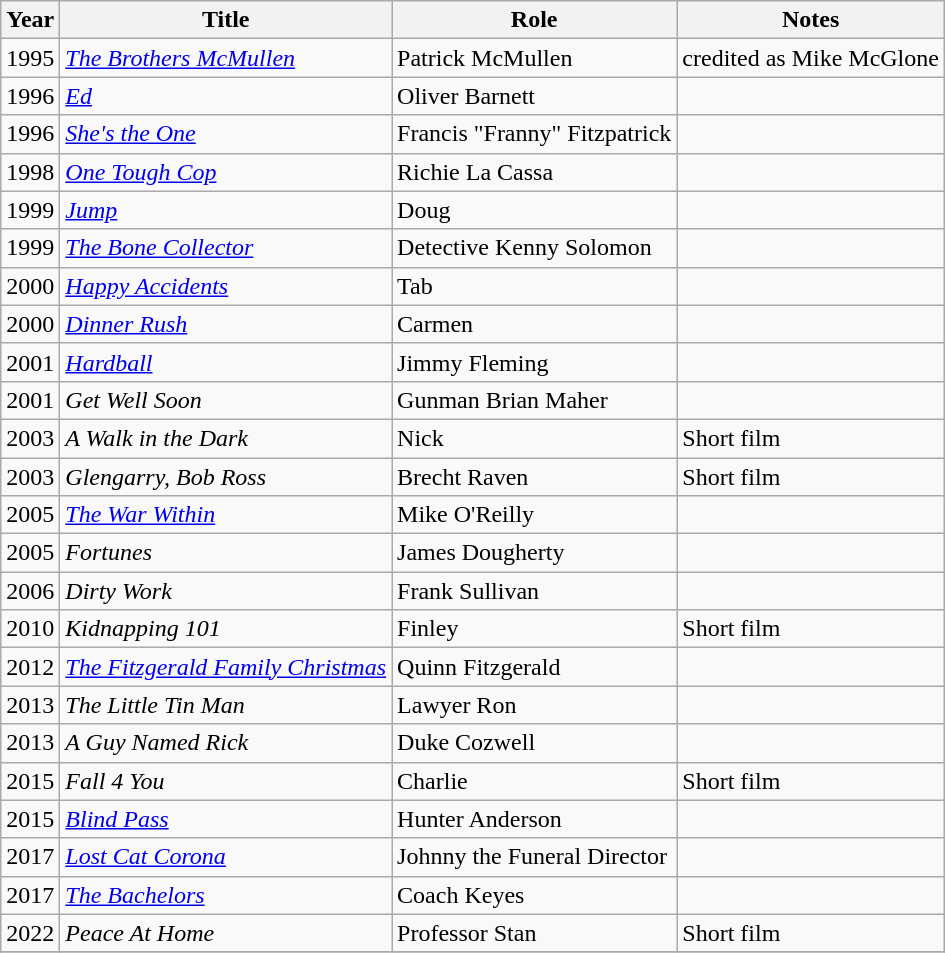<table class="wikitable">
<tr>
<th>Year</th>
<th>Title</th>
<th>Role</th>
<th>Notes</th>
</tr>
<tr>
<td>1995</td>
<td><em><a href='#'>The Brothers McMullen</a></em></td>
<td>Patrick McMullen</td>
<td>credited as Mike McGlone</td>
</tr>
<tr>
<td>1996</td>
<td><em><a href='#'>Ed</a></em></td>
<td>Oliver Barnett</td>
<td></td>
</tr>
<tr>
<td>1996</td>
<td><em><a href='#'>She's the One</a></em></td>
<td>Francis "Franny" Fitzpatrick</td>
<td></td>
</tr>
<tr>
<td>1998</td>
<td><em><a href='#'>One Tough Cop</a></em></td>
<td>Richie La Cassa</td>
<td></td>
</tr>
<tr>
<td>1999</td>
<td><em><a href='#'>Jump</a></em></td>
<td>Doug</td>
<td></td>
</tr>
<tr>
<td>1999</td>
<td><em><a href='#'>The Bone Collector</a></em></td>
<td>Detective Kenny Solomon</td>
<td></td>
</tr>
<tr>
<td>2000</td>
<td><em><a href='#'>Happy Accidents</a></em></td>
<td>Tab</td>
<td></td>
</tr>
<tr>
<td>2000</td>
<td><em><a href='#'>Dinner Rush</a></em></td>
<td>Carmen</td>
<td></td>
</tr>
<tr>
<td>2001</td>
<td><em><a href='#'>Hardball</a></em></td>
<td>Jimmy Fleming</td>
<td></td>
</tr>
<tr>
<td>2001</td>
<td><em>Get Well Soon</em></td>
<td>Gunman Brian Maher</td>
<td></td>
</tr>
<tr>
<td>2003</td>
<td><em>A Walk in the Dark</em></td>
<td>Nick</td>
<td>Short film</td>
</tr>
<tr>
<td>2003</td>
<td><em>Glengarry, Bob Ross</em></td>
<td>Brecht Raven</td>
<td>Short film</td>
</tr>
<tr>
<td>2005</td>
<td><em><a href='#'>The War Within</a></em></td>
<td>Mike O'Reilly</td>
<td></td>
</tr>
<tr>
<td>2005</td>
<td><em>Fortunes</em></td>
<td>James Dougherty</td>
<td></td>
</tr>
<tr>
<td>2006</td>
<td><em>Dirty Work</em></td>
<td>Frank Sullivan</td>
<td></td>
</tr>
<tr>
<td>2010</td>
<td><em>Kidnapping 101</em></td>
<td>Finley</td>
<td>Short film</td>
</tr>
<tr>
<td>2012</td>
<td><em><a href='#'>The Fitzgerald Family Christmas</a></em></td>
<td>Quinn Fitzgerald</td>
<td></td>
</tr>
<tr>
<td>2013</td>
<td><em>The Little Tin Man</em></td>
<td>Lawyer Ron</td>
<td></td>
</tr>
<tr>
<td>2013</td>
<td><em>A Guy Named Rick</em></td>
<td>Duke Cozwell</td>
<td></td>
</tr>
<tr>
<td>2015</td>
<td><em>Fall 4 You</em></td>
<td>Charlie</td>
<td>Short film</td>
</tr>
<tr>
<td>2015</td>
<td><em><a href='#'>Blind Pass</a></em></td>
<td>Hunter Anderson</td>
<td></td>
</tr>
<tr>
<td>2017</td>
<td><em><a href='#'>Lost Cat Corona</a></em></td>
<td>Johnny the Funeral Director</td>
<td></td>
</tr>
<tr>
<td>2017</td>
<td><em><a href='#'>The Bachelors</a></em></td>
<td>Coach Keyes</td>
<td></td>
</tr>
<tr>
<td>2022</td>
<td><em>Peace At Home</em></td>
<td>Professor Stan</td>
<td>Short film</td>
</tr>
<tr>
</tr>
</table>
